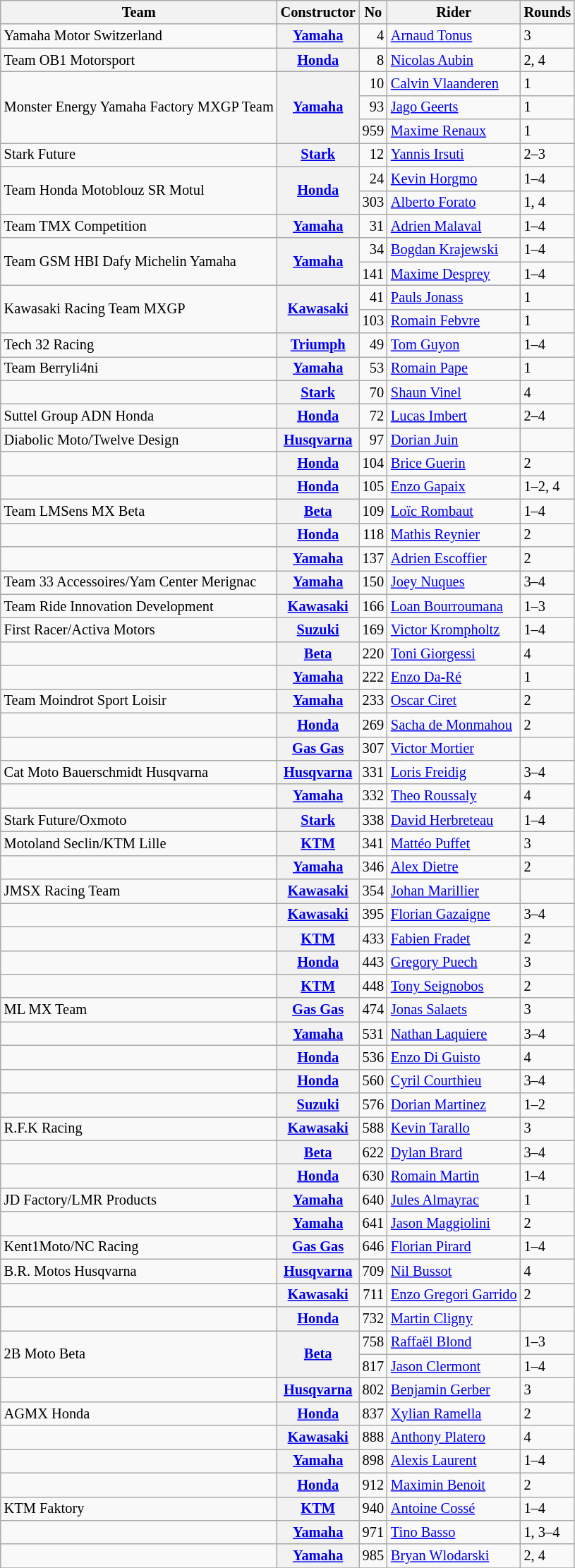<table class="wikitable" style="font-size: 85%;">
<tr>
<th>Team</th>
<th>Constructor</th>
<th>No</th>
<th>Rider</th>
<th>Rounds</th>
</tr>
<tr>
<td>Yamaha Motor Switzerland</td>
<th><a href='#'>Yamaha</a></th>
<td align="right">4</td>
<td> <a href='#'>Arnaud Tonus</a></td>
<td>3</td>
</tr>
<tr>
<td>Team OB1 Motorsport</td>
<th><a href='#'>Honda</a></th>
<td align="right">8</td>
<td> <a href='#'>Nicolas Aubin</a></td>
<td>2, 4</td>
</tr>
<tr>
<td rowspan=3>Monster Energy Yamaha Factory MXGP Team</td>
<th rowspan=3><a href='#'>Yamaha</a></th>
<td align="right">10</td>
<td> <a href='#'>Calvin Vlaanderen</a></td>
<td>1</td>
</tr>
<tr>
<td align="right">93</td>
<td> <a href='#'>Jago Geerts</a></td>
<td>1</td>
</tr>
<tr>
<td align="right">959</td>
<td> <a href='#'>Maxime Renaux</a></td>
<td>1</td>
</tr>
<tr>
<td>Stark Future</td>
<th><a href='#'>Stark</a></th>
<td align="right">12</td>
<td> <a href='#'>Yannis Irsuti</a></td>
<td>2–3</td>
</tr>
<tr>
<td rowspan=2>Team Honda Motoblouz SR Motul</td>
<th rowspan=2><a href='#'>Honda</a></th>
<td align="right">24</td>
<td> <a href='#'>Kevin Horgmo</a></td>
<td>1–4</td>
</tr>
<tr>
<td align="right">303</td>
<td> <a href='#'>Alberto Forato</a></td>
<td>1, 4</td>
</tr>
<tr>
<td>Team TMX Competition</td>
<th><a href='#'>Yamaha</a></th>
<td align="right">31</td>
<td> <a href='#'>Adrien Malaval</a></td>
<td>1–4</td>
</tr>
<tr>
<td rowspan=2>Team GSM HBI Dafy Michelin Yamaha</td>
<th rowspan=2><a href='#'>Yamaha</a></th>
<td align="right">34</td>
<td> <a href='#'>Bogdan Krajewski</a></td>
<td>1–4</td>
</tr>
<tr>
<td align="right">141</td>
<td> <a href='#'>Maxime Desprey</a></td>
<td>1–4</td>
</tr>
<tr>
<td rowspan=2>Kawasaki Racing Team MXGP</td>
<th rowspan=2><a href='#'>Kawasaki</a></th>
<td align="right">41</td>
<td> <a href='#'>Pauls Jonass</a></td>
<td>1</td>
</tr>
<tr>
<td align="right">103</td>
<td> <a href='#'>Romain Febvre</a></td>
<td>1</td>
</tr>
<tr>
<td>Tech 32 Racing</td>
<th><a href='#'>Triumph</a></th>
<td align="right">49</td>
<td> <a href='#'>Tom Guyon</a></td>
<td>1–4</td>
</tr>
<tr>
<td>Team Berryli4ni</td>
<th><a href='#'>Yamaha</a></th>
<td align="right">53</td>
<td> <a href='#'>Romain Pape</a></td>
<td>1</td>
</tr>
<tr>
<td></td>
<th><a href='#'>Stark</a></th>
<td align="right">70</td>
<td> <a href='#'>Shaun Vinel</a></td>
<td>4</td>
</tr>
<tr>
<td>Suttel Group ADN Honda</td>
<th><a href='#'>Honda</a></th>
<td align="right">72</td>
<td> <a href='#'>Lucas Imbert</a></td>
<td>2–4</td>
</tr>
<tr>
<td>Diabolic Moto/Twelve Design</td>
<th><a href='#'>Husqvarna</a></th>
<td align="right">97</td>
<td> <a href='#'>Dorian Juin</a></td>
<td></td>
</tr>
<tr>
<td></td>
<th><a href='#'>Honda</a></th>
<td align="right">104</td>
<td> <a href='#'>Brice Guerin</a></td>
<td>2</td>
</tr>
<tr>
<td></td>
<th><a href='#'>Honda</a></th>
<td align="right">105</td>
<td> <a href='#'>Enzo Gapaix</a></td>
<td>1–2, 4</td>
</tr>
<tr>
<td>Team LMSens MX Beta</td>
<th><a href='#'>Beta</a></th>
<td align="right">109</td>
<td> <a href='#'>Loïc Rombaut</a></td>
<td>1–4</td>
</tr>
<tr>
<td></td>
<th><a href='#'>Honda</a></th>
<td align="right">118</td>
<td> <a href='#'>Mathis Reynier</a></td>
<td>2</td>
</tr>
<tr>
<td></td>
<th><a href='#'>Yamaha</a></th>
<td align="right">137</td>
<td> <a href='#'>Adrien Escoffier</a></td>
<td>2</td>
</tr>
<tr>
<td>Team 33 Accessoires/Yam Center Merignac</td>
<th><a href='#'>Yamaha</a></th>
<td align="right">150</td>
<td> <a href='#'>Joey Nuques</a></td>
<td>3–4</td>
</tr>
<tr>
<td>Team Ride Innovation Development</td>
<th><a href='#'>Kawasaki</a></th>
<td align="right">166</td>
<td> <a href='#'>Loan Bourroumana</a></td>
<td>1–3</td>
</tr>
<tr>
<td>First Racer/Activa Motors</td>
<th><a href='#'>Suzuki</a></th>
<td align="right">169</td>
<td> <a href='#'>Victor Krompholtz</a></td>
<td>1–4</td>
</tr>
<tr>
<td></td>
<th><a href='#'>Beta</a></th>
<td align="right">220</td>
<td> <a href='#'>Toni Giorgessi</a></td>
<td>4</td>
</tr>
<tr>
<td></td>
<th><a href='#'>Yamaha</a></th>
<td align="right">222</td>
<td> <a href='#'>Enzo Da-Ré</a></td>
<td>1</td>
</tr>
<tr>
<td>Team Moindrot Sport Loisir</td>
<th><a href='#'>Yamaha</a></th>
<td align="right">233</td>
<td> <a href='#'>Oscar Ciret</a></td>
<td>2</td>
</tr>
<tr>
<td></td>
<th><a href='#'>Honda</a></th>
<td align="right">269</td>
<td> <a href='#'>Sacha de Monmahou</a></td>
<td>2</td>
</tr>
<tr>
<td></td>
<th><a href='#'>Gas Gas</a></th>
<td align="right">307</td>
<td> <a href='#'>Victor Mortier</a></td>
<td></td>
</tr>
<tr>
<td>Cat Moto Bauerschmidt Husqvarna</td>
<th><a href='#'>Husqvarna</a></th>
<td align="right">331</td>
<td> <a href='#'>Loris Freidig</a></td>
<td>3–4</td>
</tr>
<tr>
<td></td>
<th><a href='#'>Yamaha</a></th>
<td align="right">332</td>
<td> <a href='#'>Theo Roussaly</a></td>
<td>4</td>
</tr>
<tr>
<td>Stark Future/Oxmoto</td>
<th><a href='#'>Stark</a></th>
<td align="right">338</td>
<td> <a href='#'>David Herbreteau</a></td>
<td>1–4</td>
</tr>
<tr>
<td>Motoland Seclin/KTM Lille</td>
<th><a href='#'>KTM</a></th>
<td align="right">341</td>
<td> <a href='#'>Mattéo Puffet</a></td>
<td>3</td>
</tr>
<tr>
<td></td>
<th><a href='#'>Yamaha</a></th>
<td align="right">346</td>
<td> <a href='#'>Alex Dietre</a></td>
<td>2</td>
</tr>
<tr>
<td>JMSX Racing Team</td>
<th><a href='#'>Kawasaki</a></th>
<td align="right">354</td>
<td> <a href='#'>Johan Marillier</a></td>
<td></td>
</tr>
<tr>
<td></td>
<th><a href='#'>Kawasaki</a></th>
<td align="right">395</td>
<td> <a href='#'>Florian Gazaigne</a></td>
<td>3–4</td>
</tr>
<tr>
<td></td>
<th><a href='#'>KTM</a></th>
<td align="right">433</td>
<td> <a href='#'>Fabien Fradet</a></td>
<td>2</td>
</tr>
<tr>
<td></td>
<th><a href='#'>Honda</a></th>
<td align="right">443</td>
<td> <a href='#'>Gregory Puech</a></td>
<td>3</td>
</tr>
<tr>
<td></td>
<th><a href='#'>KTM</a></th>
<td align="right">448</td>
<td> <a href='#'>Tony Seignobos</a></td>
<td>2</td>
</tr>
<tr>
<td>ML MX Team</td>
<th><a href='#'>Gas Gas</a></th>
<td align="right">474</td>
<td> <a href='#'>Jonas Salaets</a></td>
<td>3</td>
</tr>
<tr>
<td></td>
<th><a href='#'>Yamaha</a></th>
<td align="right">531</td>
<td> <a href='#'>Nathan Laquiere</a></td>
<td>3–4</td>
</tr>
<tr>
<td></td>
<th><a href='#'>Honda</a></th>
<td align="right">536</td>
<td> <a href='#'>Enzo Di Guisto</a></td>
<td>4</td>
</tr>
<tr>
<td></td>
<th><a href='#'>Honda</a></th>
<td align="right">560</td>
<td> <a href='#'>Cyril Courthieu</a></td>
<td>3–4</td>
</tr>
<tr>
<td></td>
<th><a href='#'>Suzuki</a></th>
<td align="right">576</td>
<td> <a href='#'>Dorian Martinez</a></td>
<td>1–2</td>
</tr>
<tr>
<td>R.F.K Racing</td>
<th><a href='#'>Kawasaki</a></th>
<td align="right">588</td>
<td> <a href='#'>Kevin Tarallo</a></td>
<td>3</td>
</tr>
<tr>
<td></td>
<th><a href='#'>Beta</a></th>
<td align="right">622</td>
<td> <a href='#'>Dylan Brard</a></td>
<td>3–4</td>
</tr>
<tr>
<td></td>
<th><a href='#'>Honda</a></th>
<td align="right">630</td>
<td> <a href='#'>Romain Martin</a></td>
<td>1–4</td>
</tr>
<tr>
<td>JD Factory/LMR Products</td>
<th><a href='#'>Yamaha</a></th>
<td align="right">640</td>
<td> <a href='#'>Jules Almayrac</a></td>
<td>1</td>
</tr>
<tr>
<td></td>
<th><a href='#'>Yamaha</a></th>
<td align="right">641</td>
<td> <a href='#'>Jason Maggiolini</a></td>
<td>2</td>
</tr>
<tr>
<td>Kent1Moto/NC Racing</td>
<th><a href='#'>Gas Gas</a></th>
<td align="right">646</td>
<td> <a href='#'>Florian Pirard</a></td>
<td>1–4</td>
</tr>
<tr>
<td>B.R. Motos Husqvarna</td>
<th><a href='#'>Husqvarna</a></th>
<td align="right">709</td>
<td> <a href='#'>Nil Bussot</a></td>
<td>4</td>
</tr>
<tr>
<td></td>
<th><a href='#'>Kawasaki</a></th>
<td align="right">711</td>
<td> <a href='#'>Enzo Gregori Garrido</a></td>
<td>2</td>
</tr>
<tr>
<td></td>
<th><a href='#'>Honda</a></th>
<td align="right">732</td>
<td> <a href='#'>Martin Cligny</a></td>
<td></td>
</tr>
<tr>
<td rowspan=2>2B Moto Beta</td>
<th rowspan=2><a href='#'>Beta</a></th>
<td align="right">758</td>
<td> <a href='#'>Raffaël Blond</a></td>
<td>1–3</td>
</tr>
<tr>
<td align="right">817</td>
<td> <a href='#'>Jason Clermont</a></td>
<td>1–4</td>
</tr>
<tr>
<td></td>
<th><a href='#'>Husqvarna</a></th>
<td align="right">802</td>
<td> <a href='#'>Benjamin Gerber</a></td>
<td>3</td>
</tr>
<tr>
<td>AGMX Honda</td>
<th><a href='#'>Honda</a></th>
<td align="right">837</td>
<td> <a href='#'>Xylian Ramella</a></td>
<td>2</td>
</tr>
<tr>
<td></td>
<th><a href='#'>Kawasaki</a></th>
<td align="right">888</td>
<td> <a href='#'>Anthony Platero</a></td>
<td>4</td>
</tr>
<tr>
<td></td>
<th><a href='#'>Yamaha</a></th>
<td align="right">898</td>
<td> <a href='#'>Alexis Laurent</a></td>
<td>1–4</td>
</tr>
<tr>
<td></td>
<th><a href='#'>Honda</a></th>
<td align="right">912</td>
<td> <a href='#'>Maximin Benoit</a></td>
<td>2</td>
</tr>
<tr>
<td>KTM Faktory</td>
<th><a href='#'>KTM</a></th>
<td align="right">940</td>
<td> <a href='#'>Antoine Cossé</a></td>
<td>1–4</td>
</tr>
<tr>
<td></td>
<th><a href='#'>Yamaha</a></th>
<td align="right">971</td>
<td> <a href='#'>Tino Basso</a></td>
<td>1, 3–4</td>
</tr>
<tr>
<td></td>
<th><a href='#'>Yamaha</a></th>
<td align="right">985</td>
<td> <a href='#'>Bryan Wlodarski</a></td>
<td>2, 4</td>
</tr>
<tr>
</tr>
</table>
